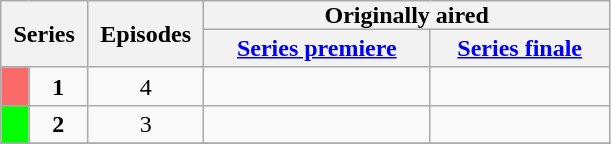<table class="wikitable plainrowheaders"  style="text-align:center;">
<tr>
<th scope="col" style="padding:0 8px;" colspan="2" rowspan="2">Series</th>
<th scope="col" style="padding:0 8px;" rowspan="2">Episodes</th>
<th scope="col" style="padding:0 80px;" colspan="2">Originally aired</th>
</tr>
<tr>
<th scope="col"><a href='#'>Series premiere</a></th>
<th scope="col"><a href='#'>Series finale</a></th>
</tr>
<tr>
<td scope="row" style="background:#FB6969;"></td>
<td><strong>1</strong></td>
<td>4</td>
<td></td>
<td></td>
</tr>
<tr>
<td scope="row" style="background:#00FF00;"></td>
<td><strong>2</strong></td>
<td>3</td>
<td></td>
<td></td>
</tr>
<tr>
</tr>
</table>
